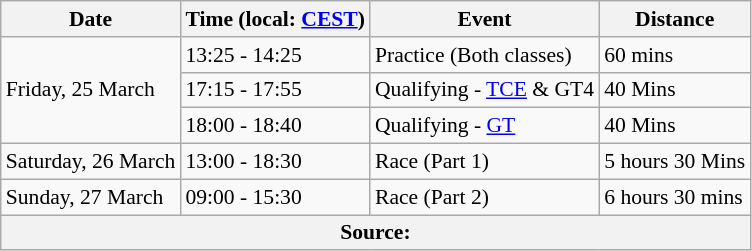<table class="wikitable" style="font-size: 90%;">
<tr>
<th>Date</th>
<th>Time (local: <a href='#'>CEST</a>)</th>
<th>Event</th>
<th>Distance</th>
</tr>
<tr>
<td rowspan=3>Friday, 25 March</td>
<td>13:25 - 14:25</td>
<td>Practice (Both classes)</td>
<td>60 mins</td>
</tr>
<tr>
<td>17:15 - 17:55</td>
<td>Qualifying - <a href='#'>TCE</a> & GT4</td>
<td>40 Mins</td>
</tr>
<tr>
<td>18:00 - 18:40</td>
<td>Qualifying - <a href='#'>GT</a></td>
<td>40 Mins</td>
</tr>
<tr>
<td>Saturday, 26 March</td>
<td>13:00 - 18:30</td>
<td>Race (Part 1)</td>
<td>5 hours 30 Mins</td>
</tr>
<tr>
<td>Sunday, 27 March</td>
<td>09:00 - 15:30</td>
<td>Race (Part 2)</td>
<td>6 hours 30 mins</td>
</tr>
<tr>
<th colspan=4>Source:</th>
</tr>
</table>
